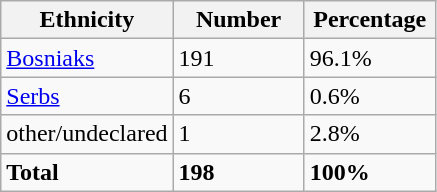<table class="wikitable">
<tr>
<th width="100px">Ethnicity</th>
<th width="80px">Number</th>
<th width="80px">Percentage</th>
</tr>
<tr>
<td><a href='#'>Bosniaks</a></td>
<td>191</td>
<td>96.1%</td>
</tr>
<tr>
<td><a href='#'>Serbs</a></td>
<td>6</td>
<td>0.6%</td>
</tr>
<tr>
<td>other/undeclared</td>
<td>1</td>
<td>2.8%</td>
</tr>
<tr>
<td><strong>Total</strong></td>
<td><strong>198</strong></td>
<td><strong>100%</strong></td>
</tr>
</table>
